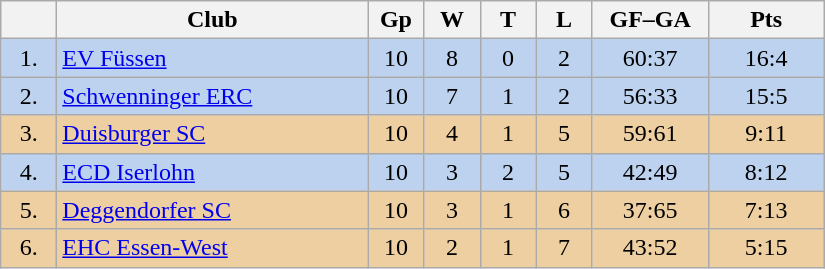<table class="wikitable">
<tr>
<th width="30"></th>
<th width="200">Club</th>
<th width="30">Gp</th>
<th width="30">W</th>
<th width="30">T</th>
<th width="30">L</th>
<th width="70">GF–GA</th>
<th width="70">Pts</th>
</tr>
<tr bgcolor="#BCD2EE" align="center">
<td>1.</td>
<td align="left"><a href='#'>EV Füssen</a></td>
<td>10</td>
<td>8</td>
<td>0</td>
<td>2</td>
<td>60:37</td>
<td>16:4</td>
</tr>
<tr bgcolor=#BCD2EE align="center">
<td>2.</td>
<td align="left"><a href='#'>Schwenninger ERC</a></td>
<td>10</td>
<td>7</td>
<td>1</td>
<td>2</td>
<td>56:33</td>
<td>15:5</td>
</tr>
<tr bgcolor=#EECFA1 align="center">
<td>3.</td>
<td align="left"><a href='#'>Duisburger SC</a></td>
<td>10</td>
<td>4</td>
<td>1</td>
<td>5</td>
<td>59:61</td>
<td>9:11</td>
</tr>
<tr bgcolor=#BCD2EE align="center">
<td>4.</td>
<td align="left"><a href='#'>ECD Iserlohn</a></td>
<td>10</td>
<td>3</td>
<td>2</td>
<td>5</td>
<td>42:49</td>
<td>8:12</td>
</tr>
<tr bgcolor=#EECFA1 align="center">
<td>5.</td>
<td align="left"><a href='#'>Deggendorfer SC</a></td>
<td>10</td>
<td>3</td>
<td>1</td>
<td>6</td>
<td>37:65</td>
<td>7:13</td>
</tr>
<tr bgcolor=#EECFA1 align="center">
<td>6.</td>
<td align="left"><a href='#'>EHC Essen-West</a></td>
<td>10</td>
<td>2</td>
<td>1</td>
<td>7</td>
<td>43:52</td>
<td>5:15</td>
</tr>
</table>
